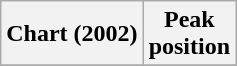<table class="wikitable sortable">
<tr>
<th align="left">Chart (2002)</th>
<th align="center">Peak<br>position</th>
</tr>
<tr>
</tr>
</table>
